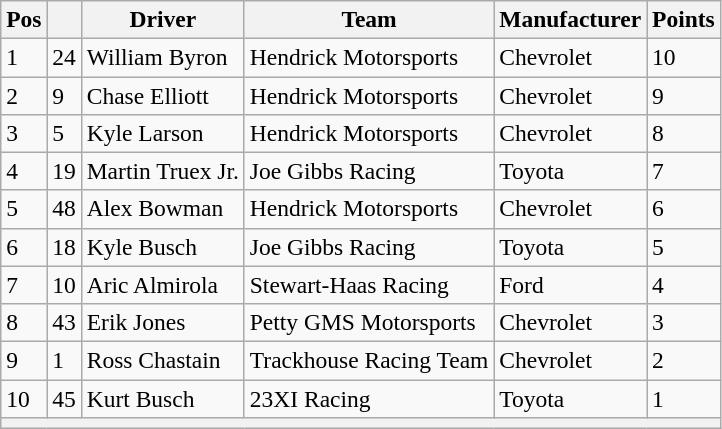<table class="wikitable" style="font-size:98%">
<tr>
<th>Pos</th>
<th></th>
<th>Driver</th>
<th>Team</th>
<th>Manufacturer</th>
<th>Points</th>
</tr>
<tr>
<td>1</td>
<td>24</td>
<td>William Byron</td>
<td>Hendrick Motorsports</td>
<td>Chevrolet</td>
<td>10</td>
</tr>
<tr>
<td>2</td>
<td>9</td>
<td>Chase Elliott</td>
<td>Hendrick Motorsports</td>
<td>Chevrolet</td>
<td>9</td>
</tr>
<tr>
<td>3</td>
<td>5</td>
<td>Kyle Larson</td>
<td>Hendrick Motorsports</td>
<td>Chevrolet</td>
<td>8</td>
</tr>
<tr>
<td>4</td>
<td>19</td>
<td>Martin Truex Jr.</td>
<td>Joe Gibbs Racing</td>
<td>Toyota</td>
<td>7</td>
</tr>
<tr>
<td>5</td>
<td>48</td>
<td>Alex Bowman</td>
<td>Hendrick Motorsports</td>
<td>Chevrolet</td>
<td>6</td>
</tr>
<tr>
<td>6</td>
<td>18</td>
<td>Kyle Busch</td>
<td>Joe Gibbs Racing</td>
<td>Toyota</td>
<td>5</td>
</tr>
<tr>
<td>7</td>
<td>10</td>
<td>Aric Almirola</td>
<td>Stewart-Haas Racing</td>
<td>Ford</td>
<td>4</td>
</tr>
<tr>
<td>8</td>
<td>43</td>
<td>Erik Jones</td>
<td>Petty GMS Motorsports</td>
<td>Chevrolet</td>
<td>3</td>
</tr>
<tr>
<td>9</td>
<td>1</td>
<td>Ross Chastain</td>
<td>Trackhouse Racing Team</td>
<td>Chevrolet</td>
<td>2</td>
</tr>
<tr>
<td>10</td>
<td>45</td>
<td>Kurt Busch</td>
<td>23XI Racing</td>
<td>Toyota</td>
<td>1</td>
</tr>
<tr>
<th colspan="6"></th>
</tr>
</table>
